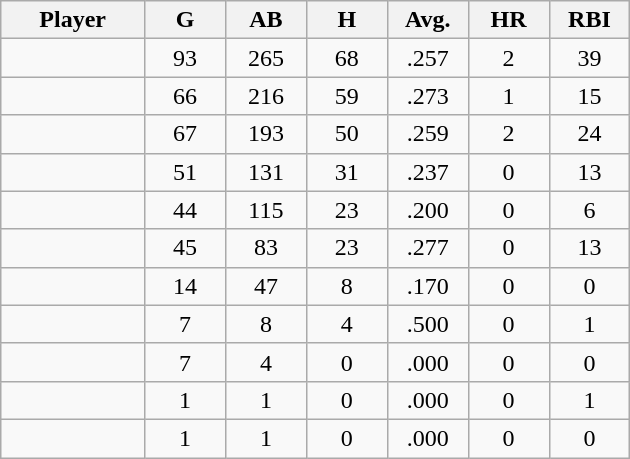<table class="wikitable sortable">
<tr>
<th bgcolor="#DDDDFF" width="16%">Player</th>
<th bgcolor="#DDDDFF" width="9%">G</th>
<th bgcolor="#DDDDFF" width="9%">AB</th>
<th bgcolor="#DDDDFF" width="9%">H</th>
<th bgcolor="#DDDDFF" width="9%">Avg.</th>
<th bgcolor="#DDDDFF" width="9%">HR</th>
<th bgcolor="#DDDDFF" width="9%">RBI</th>
</tr>
<tr align="center">
<td></td>
<td>93</td>
<td>265</td>
<td>68</td>
<td>.257</td>
<td>2</td>
<td>39</td>
</tr>
<tr align="center">
<td></td>
<td>66</td>
<td>216</td>
<td>59</td>
<td>.273</td>
<td>1</td>
<td>15</td>
</tr>
<tr align="center">
<td></td>
<td>67</td>
<td>193</td>
<td>50</td>
<td>.259</td>
<td>2</td>
<td>24</td>
</tr>
<tr align="center">
<td></td>
<td>51</td>
<td>131</td>
<td>31</td>
<td>.237</td>
<td>0</td>
<td>13</td>
</tr>
<tr align="center">
<td></td>
<td>44</td>
<td>115</td>
<td>23</td>
<td>.200</td>
<td>0</td>
<td>6</td>
</tr>
<tr align="center">
<td></td>
<td>45</td>
<td>83</td>
<td>23</td>
<td>.277</td>
<td>0</td>
<td>13</td>
</tr>
<tr align="center">
<td></td>
<td>14</td>
<td>47</td>
<td>8</td>
<td>.170</td>
<td>0</td>
<td>0</td>
</tr>
<tr align="center">
<td></td>
<td>7</td>
<td>8</td>
<td>4</td>
<td>.500</td>
<td>0</td>
<td>1</td>
</tr>
<tr align="center">
<td></td>
<td>7</td>
<td>4</td>
<td>0</td>
<td>.000</td>
<td>0</td>
<td>0</td>
</tr>
<tr align="center">
<td></td>
<td>1</td>
<td>1</td>
<td>0</td>
<td>.000</td>
<td>0</td>
<td>1</td>
</tr>
<tr align="center">
<td></td>
<td>1</td>
<td>1</td>
<td>0</td>
<td>.000</td>
<td>0</td>
<td>0</td>
</tr>
</table>
